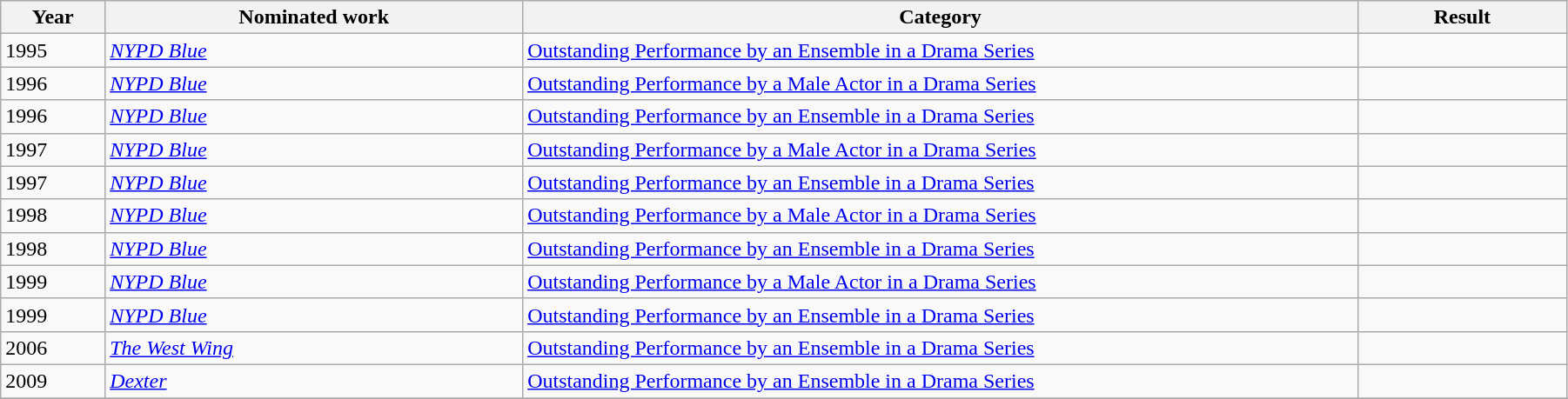<table width="95%" class="wikitable sortable">
<tr>
<th width="5%">Year</th>
<th width="20%">Nominated work</th>
<th width="40%">Category</th>
<th width="10%">Result</th>
</tr>
<tr>
<td>1995</td>
<td><em><a href='#'>NYPD Blue</a></em></td>
<td><a href='#'>Outstanding Performance by an Ensemble in a Drama Series</a></td>
<td></td>
</tr>
<tr>
<td>1996</td>
<td><em><a href='#'>NYPD Blue</a></em></td>
<td><a href='#'>Outstanding Performance by a Male Actor in a Drama Series</a></td>
<td></td>
</tr>
<tr>
<td>1996</td>
<td><em><a href='#'>NYPD Blue</a></em></td>
<td><a href='#'>Outstanding Performance by an Ensemble in a Drama Series</a></td>
<td></td>
</tr>
<tr>
<td>1997</td>
<td><em><a href='#'>NYPD Blue</a></em></td>
<td><a href='#'>Outstanding Performance by a Male Actor in a Drama Series</a></td>
<td></td>
</tr>
<tr>
<td>1997</td>
<td><em><a href='#'>NYPD Blue</a></em></td>
<td><a href='#'>Outstanding Performance by an Ensemble in a Drama Series</a></td>
<td></td>
</tr>
<tr>
<td>1998</td>
<td><em><a href='#'>NYPD Blue</a></em></td>
<td><a href='#'>Outstanding Performance by a Male Actor in a Drama Series</a></td>
<td></td>
</tr>
<tr>
<td>1998</td>
<td><em><a href='#'>NYPD Blue</a></em></td>
<td><a href='#'>Outstanding Performance by an Ensemble in a Drama Series</a></td>
<td></td>
</tr>
<tr>
<td>1999</td>
<td><em><a href='#'>NYPD Blue</a></em></td>
<td><a href='#'>Outstanding Performance by a Male Actor in a Drama Series</a></td>
<td></td>
</tr>
<tr>
<td>1999</td>
<td><em><a href='#'>NYPD Blue</a></em></td>
<td><a href='#'>Outstanding Performance by an Ensemble in a Drama Series</a></td>
<td></td>
</tr>
<tr>
<td>2006</td>
<td><em><a href='#'>The West Wing</a></em></td>
<td><a href='#'>Outstanding Performance by an Ensemble in a Drama Series</a></td>
<td></td>
</tr>
<tr>
<td>2009</td>
<td><em><a href='#'>Dexter</a></em></td>
<td><a href='#'>Outstanding Performance by an Ensemble in a Drama Series</a></td>
<td></td>
</tr>
<tr>
</tr>
</table>
